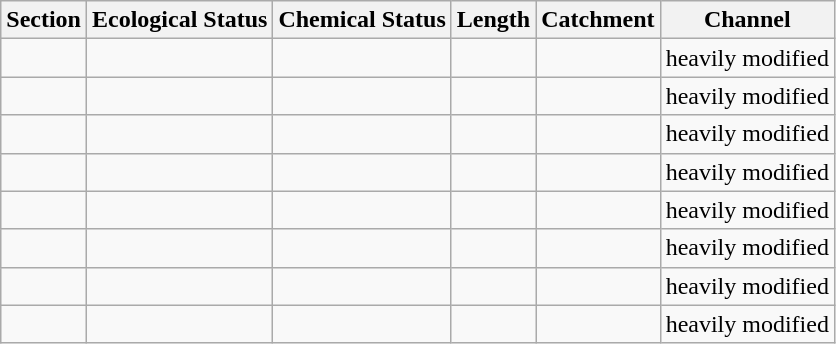<table class="wikitable">
<tr>
<th>Section</th>
<th>Ecological Status</th>
<th>Chemical Status</th>
<th>Length</th>
<th>Catchment</th>
<th>Channel</th>
</tr>
<tr>
<td></td>
<td></td>
<td></td>
<td></td>
<td></td>
<td>heavily modified</td>
</tr>
<tr>
<td></td>
<td></td>
<td></td>
<td></td>
<td></td>
<td>heavily modified</td>
</tr>
<tr>
<td></td>
<td></td>
<td></td>
<td></td>
<td></td>
<td>heavily modified</td>
</tr>
<tr>
<td></td>
<td></td>
<td></td>
<td></td>
<td></td>
<td>heavily modified</td>
</tr>
<tr>
<td></td>
<td></td>
<td></td>
<td></td>
<td></td>
<td>heavily modified</td>
</tr>
<tr>
<td></td>
<td></td>
<td></td>
<td></td>
<td></td>
<td>heavily modified</td>
</tr>
<tr>
<td></td>
<td></td>
<td></td>
<td></td>
<td></td>
<td>heavily modified</td>
</tr>
<tr>
<td></td>
<td></td>
<td></td>
<td></td>
<td></td>
<td>heavily modified</td>
</tr>
</table>
